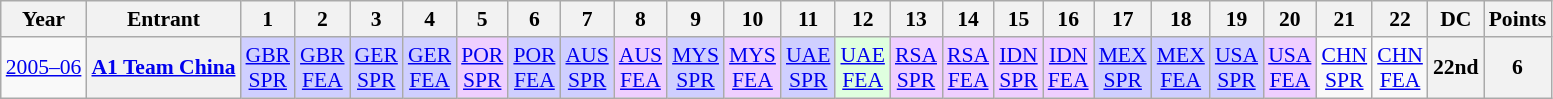<table class="wikitable" style="text-align:center; font-size:90%">
<tr>
<th>Year</th>
<th>Entrant</th>
<th>1</th>
<th>2</th>
<th>3</th>
<th>4</th>
<th>5</th>
<th>6</th>
<th>7</th>
<th>8</th>
<th>9</th>
<th>10</th>
<th>11</th>
<th>12</th>
<th>13</th>
<th>14</th>
<th>15</th>
<th>16</th>
<th>17</th>
<th>18</th>
<th>19</th>
<th>20</th>
<th>21</th>
<th>22</th>
<th>DC</th>
<th>Points</th>
</tr>
<tr>
<td><a href='#'>2005–06</a></td>
<th><a href='#'>A1 Team China</a></th>
<td style="background:#CFCFFF;"><a href='#'>GBR<br>SPR</a><br></td>
<td style="background:#CFCFFF;"><a href='#'>GBR<br>FEA</a> <br></td>
<td style="background:#CFCFFF;"><a href='#'>GER<br>SPR</a><br></td>
<td style="background:#CFCFFF;"><a href='#'>GER<br>FEA</a><br></td>
<td style="background:#EFCFFF;"><a href='#'>POR<br>SPR</a><br></td>
<td style="background:#CFCFFF;"><a href='#'>POR<br>FEA</a><br></td>
<td style="background:#CFCFFF;"><a href='#'>AUS<br>SPR</a><br></td>
<td style="background:#EFCFFF;"><a href='#'>AUS<br>FEA</a><br></td>
<td style="background:#CFCFFF;"><a href='#'>MYS<br>SPR</a><br></td>
<td style="background:#EFCFFF;"><a href='#'>MYS<br>FEA</a><br></td>
<td style="background:#CFCFFF;"><a href='#'>UAE<br>SPR</a><br></td>
<td style="background:#DFFFDF;"><a href='#'>UAE<br>FEA</a><br></td>
<td style="background:#EFCFFF;"><a href='#'>RSA<br>SPR</a><br></td>
<td style="background:#EFCFFF;"><a href='#'>RSA<br>FEA</a><br></td>
<td style="background:#EFCFFF;"><a href='#'>IDN<br>SPR</a><br></td>
<td style="background:#EFCFFF;"><a href='#'>IDN<br>FEA</a><br></td>
<td style="background:#CFCFFF;"><a href='#'>MEX<br>SPR</a><br></td>
<td style="background:#CFCFFF;"><a href='#'>MEX<br>FEA</a><br></td>
<td style="background:#CFCFFF;"><a href='#'>USA<br>SPR</a><br></td>
<td style="background:#EFCFFF;"><a href='#'>USA<br>FEA</a><br></td>
<td><a href='#'>CHN<br>SPR</a></td>
<td><a href='#'>CHN<br>FEA</a></td>
<th>22nd</th>
<th>6</th>
</tr>
</table>
